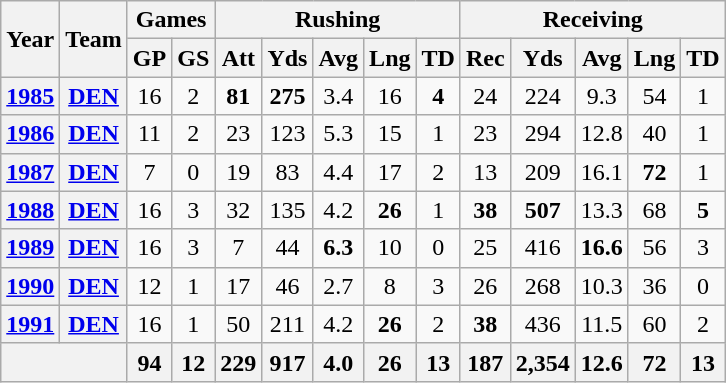<table class="wikitable" style="text-align:center;">
<tr>
<th rowspan="2">Year</th>
<th rowspan="2">Team</th>
<th colspan="2">Games</th>
<th colspan="5">Rushing</th>
<th colspan="5">Receiving</th>
</tr>
<tr>
<th>GP</th>
<th>GS</th>
<th>Att</th>
<th>Yds</th>
<th>Avg</th>
<th>Lng</th>
<th>TD</th>
<th>Rec</th>
<th>Yds</th>
<th>Avg</th>
<th>Lng</th>
<th>TD</th>
</tr>
<tr>
<th><a href='#'>1985</a></th>
<th><a href='#'>DEN</a></th>
<td>16</td>
<td>2</td>
<td><strong>81</strong></td>
<td><strong>275</strong></td>
<td>3.4</td>
<td>16</td>
<td><strong>4</strong></td>
<td>24</td>
<td>224</td>
<td>9.3</td>
<td>54</td>
<td>1</td>
</tr>
<tr>
<th><a href='#'>1986</a></th>
<th><a href='#'>DEN</a></th>
<td>11</td>
<td>2</td>
<td>23</td>
<td>123</td>
<td>5.3</td>
<td>15</td>
<td>1</td>
<td>23</td>
<td>294</td>
<td>12.8</td>
<td>40</td>
<td>1</td>
</tr>
<tr>
<th><a href='#'>1987</a></th>
<th><a href='#'>DEN</a></th>
<td>7</td>
<td>0</td>
<td>19</td>
<td>83</td>
<td>4.4</td>
<td>17</td>
<td>2</td>
<td>13</td>
<td>209</td>
<td>16.1</td>
<td><strong>72</strong></td>
<td>1</td>
</tr>
<tr>
<th><a href='#'>1988</a></th>
<th><a href='#'>DEN</a></th>
<td>16</td>
<td>3</td>
<td>32</td>
<td>135</td>
<td>4.2</td>
<td><strong>26</strong></td>
<td>1</td>
<td><strong>38</strong></td>
<td><strong>507</strong></td>
<td>13.3</td>
<td>68</td>
<td><strong>5</strong></td>
</tr>
<tr>
<th><a href='#'>1989</a></th>
<th><a href='#'>DEN</a></th>
<td>16</td>
<td>3</td>
<td>7</td>
<td>44</td>
<td><strong>6.3</strong></td>
<td>10</td>
<td>0</td>
<td>25</td>
<td>416</td>
<td><strong>16.6</strong></td>
<td>56</td>
<td>3</td>
</tr>
<tr>
<th><a href='#'>1990</a></th>
<th><a href='#'>DEN</a></th>
<td>12</td>
<td>1</td>
<td>17</td>
<td>46</td>
<td>2.7</td>
<td>8</td>
<td>3</td>
<td>26</td>
<td>268</td>
<td>10.3</td>
<td>36</td>
<td>0</td>
</tr>
<tr>
<th><a href='#'>1991</a></th>
<th><a href='#'>DEN</a></th>
<td>16</td>
<td>1</td>
<td>50</td>
<td>211</td>
<td>4.2</td>
<td><strong>26</strong></td>
<td>2</td>
<td><strong>38</strong></td>
<td>436</td>
<td>11.5</td>
<td>60</td>
<td>2</td>
</tr>
<tr>
<th colspan="2"></th>
<th>94</th>
<th>12</th>
<th>229</th>
<th>917</th>
<th>4.0</th>
<th>26</th>
<th>13</th>
<th>187</th>
<th>2,354</th>
<th>12.6</th>
<th>72</th>
<th>13</th>
</tr>
</table>
